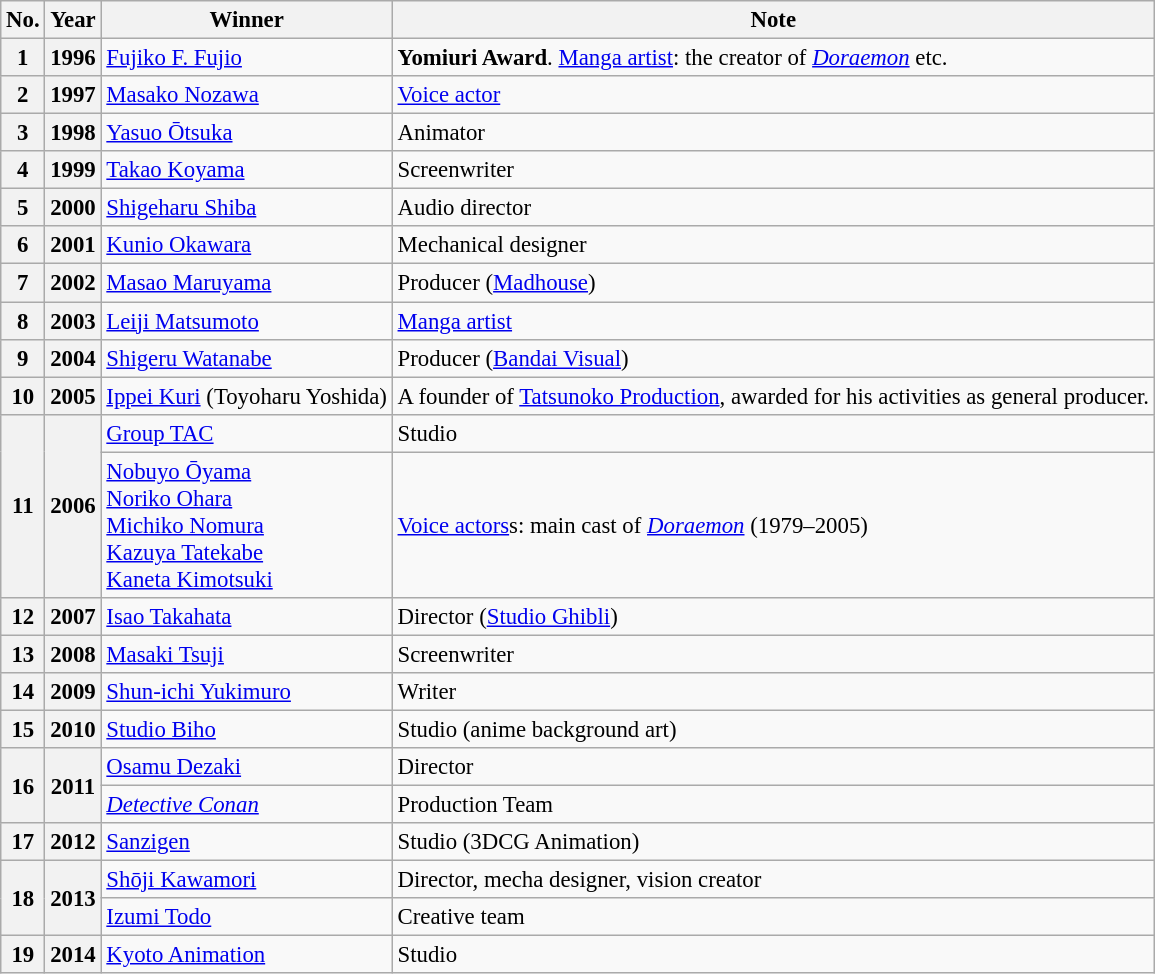<table class="wikitable" style="font-size: 95%;">
<tr>
<th>No.</th>
<th>Year</th>
<th>Winner</th>
<th>Note</th>
</tr>
<tr>
<th>1</th>
<th>1996</th>
<td><a href='#'>Fujiko F. Fujio</a></td>
<td><strong>Yomiuri Award</strong>. <a href='#'>Manga artist</a>: the creator of <em><a href='#'>Doraemon</a></em> etc.</td>
</tr>
<tr>
<th>2</th>
<th>1997</th>
<td><a href='#'>Masako Nozawa</a></td>
<td><a href='#'>Voice actor</a></td>
</tr>
<tr>
<th>3</th>
<th>1998</th>
<td><a href='#'>Yasuo Ōtsuka</a></td>
<td>Animator</td>
</tr>
<tr>
<th>4</th>
<th>1999</th>
<td><a href='#'>Takao Koyama</a></td>
<td>Screenwriter</td>
</tr>
<tr>
<th>5</th>
<th>2000</th>
<td><a href='#'>Shigeharu Shiba</a></td>
<td>Audio director</td>
</tr>
<tr>
<th>6</th>
<th>2001</th>
<td><a href='#'>Kunio Okawara</a></td>
<td>Mechanical designer</td>
</tr>
<tr>
<th>7</th>
<th>2002</th>
<td><a href='#'>Masao Maruyama</a></td>
<td>Producer (<a href='#'>Madhouse</a>)</td>
</tr>
<tr>
<th>8</th>
<th>2003</th>
<td><a href='#'>Leiji Matsumoto</a></td>
<td><a href='#'>Manga artist</a></td>
</tr>
<tr>
<th>9</th>
<th>2004</th>
<td><a href='#'>Shigeru Watanabe</a></td>
<td>Producer (<a href='#'>Bandai Visual</a>)</td>
</tr>
<tr>
<th>10</th>
<th>2005</th>
<td><a href='#'>Ippei Kuri</a> (Toyoharu Yoshida)</td>
<td>A founder of <a href='#'>Tatsunoko Production</a>, awarded for his activities as general producer.</td>
</tr>
<tr>
<th rowspan="2">11</th>
<th rowspan="2">2006</th>
<td><a href='#'>Group TAC</a></td>
<td>Studio</td>
</tr>
<tr>
<td><a href='#'>Nobuyo Ōyama</a><br><a href='#'>Noriko Ohara</a><br><a href='#'>Michiko Nomura</a><br><a href='#'>Kazuya Tatekabe</a><br><a href='#'>Kaneta Kimotsuki</a></td>
<td><a href='#'>Voice actors</a>s: main cast of <em><a href='#'>Doraemon</a></em> (1979–2005)</td>
</tr>
<tr>
<th>12</th>
<th>2007</th>
<td><a href='#'>Isao Takahata</a></td>
<td>Director (<a href='#'>Studio Ghibli</a>)</td>
</tr>
<tr>
<th>13</th>
<th>2008</th>
<td><a href='#'>Masaki Tsuji</a></td>
<td>Screenwriter</td>
</tr>
<tr>
<th>14</th>
<th>2009</th>
<td><a href='#'>Shun-ichi Yukimuro</a></td>
<td>Writer</td>
</tr>
<tr>
<th>15</th>
<th>2010</th>
<td><a href='#'>Studio Biho</a></td>
<td>Studio (anime background art)</td>
</tr>
<tr>
<th rowspan="2">16</th>
<th rowspan="2">2011</th>
<td><a href='#'>Osamu Dezaki</a></td>
<td>Director</td>
</tr>
<tr>
<td><em><a href='#'>Detective Conan</a></em></td>
<td>Production Team</td>
</tr>
<tr>
<th>17</th>
<th>2012</th>
<td><a href='#'>Sanzigen</a></td>
<td>Studio (3DCG Animation)</td>
</tr>
<tr>
<th rowspan="2">18</th>
<th rowspan="2">2013</th>
<td><a href='#'>Shōji Kawamori</a></td>
<td>Director, mecha designer, vision creator</td>
</tr>
<tr>
<td><a href='#'>Izumi Todo</a></td>
<td>Creative team</td>
</tr>
<tr>
<th>19</th>
<th>2014</th>
<td><a href='#'>Kyoto Animation</a></td>
<td>Studio</td>
</tr>
</table>
